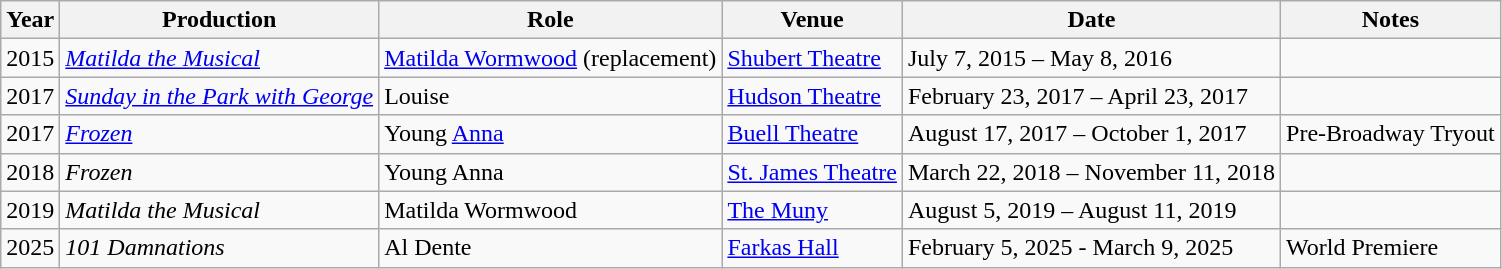<table class="wikitable sortable">
<tr>
<th>Year</th>
<th>Production</th>
<th>Role</th>
<th>Venue</th>
<th>Date</th>
<th class="unsortable">Notes</th>
</tr>
<tr>
<td>2015</td>
<td><em><a href='#'>Matilda the Musical</a></em></td>
<td><a href='#'>Matilda Wormwood</a> (replacement)</td>
<td><a href='#'>Shubert Theatre</a></td>
<td>July 7, 2015 – May 8, 2016</td>
<td></td>
</tr>
<tr>
<td>2017</td>
<td><em><a href='#'>Sunday in the Park with George</a></em></td>
<td>Louise</td>
<td><a href='#'>Hudson Theatre</a></td>
<td>February 23, 2017 – April 23, 2017</td>
<td></td>
</tr>
<tr>
<td>2017</td>
<td><em><a href='#'>Frozen</a></em></td>
<td>Young <a href='#'>Anna</a></td>
<td><a href='#'>Buell Theatre</a></td>
<td>August 17, 2017 – October 1, 2017</td>
<td>Pre-Broadway Tryout</td>
</tr>
<tr>
<td>2018</td>
<td><em>Frozen</em></td>
<td>Young Anna</td>
<td><a href='#'>St. James Theatre</a></td>
<td>March 22, 2018 – November 11, 2018</td>
<td></td>
</tr>
<tr>
<td>2019</td>
<td><em>Matilda the Musical</em></td>
<td>Matilda Wormwood</td>
<td><a href='#'>The Muny</a></td>
<td>August 5, 2019 – August 11, 2019</td>
<td></td>
</tr>
<tr>
<td>2025</td>
<td><em>101 Damnations</em></td>
<td>Al Dente</td>
<td><a href='#'>Farkas Hall</a></td>
<td>February 5, 2025 - March 9, 2025</td>
<td>World Premiere</td>
</tr>
</table>
